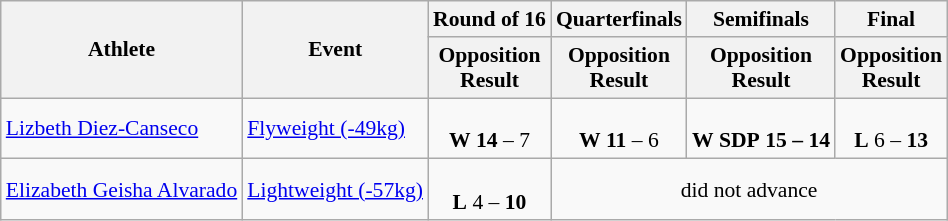<table class="wikitable" style="font-size:90%">
<tr>
<th rowspan="2">Athlete</th>
<th rowspan="2">Event</th>
<th>Round of 16</th>
<th>Quarterfinals</th>
<th>Semifinals</th>
<th>Final</th>
</tr>
<tr>
<th>Opposition<br>Result</th>
<th>Opposition<br>Result</th>
<th>Opposition<br>Result</th>
<th>Opposition<br>Result</th>
</tr>
<tr>
<td><a href='#'>Lizbeth Diez-Canseco</a></td>
<td><a href='#'>Flyweight (-49kg)</a></td>
<td align=center><br><strong>W</strong> <strong>14</strong> – 7</td>
<td align=center><br><strong>W</strong> <strong>11</strong> – 6</td>
<td align=center><br><strong>W</strong> <strong>SDP</strong> <strong>15 – 14</strong></td>
<td align=center><br><strong>L</strong> 6 – <strong>13</strong><br></td>
</tr>
<tr>
<td><a href='#'>Elizabeth Geisha Alvarado</a></td>
<td><a href='#'>Lightweight (-57kg)</a></td>
<td align=center><br><strong>L</strong> 4 – <strong>10</strong></td>
<td align=center colspan=4>did not advance</td>
</tr>
</table>
